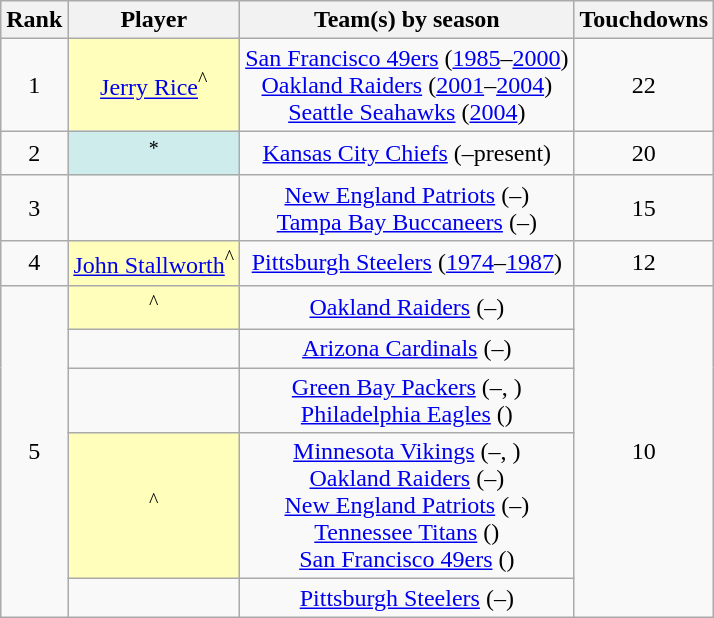<table class="wikitable sortable" style="text-align:center;">
<tr>
<th>Rank</th>
<th>Player</th>
<th>Team(s) by season</th>
<th>Touchdowns</th>
</tr>
<tr>
<td>1</td>
<td style="background:#ffb;"><a href='#'>Jerry Rice</a><sup>^</sup></td>
<td><a href='#'>San Francisco 49ers</a> (<a href='#'>1985</a>–<a href='#'>2000</a>)<br><a href='#'>Oakland Raiders</a> (<a href='#'>2001</a>–<a href='#'>2004</a>)<br><a href='#'>Seattle Seahawks</a> (<a href='#'>2004</a>)</td>
<td>22</td>
</tr>
<tr>
<td>2</td>
<td style="background:#cfecec;"><sup>*</sup></td>
<td><a href='#'>Kansas City Chiefs</a> (–present)</td>
<td>20</td>
</tr>
<tr>
<td>3</td>
<td></td>
<td><a href='#'>New England Patriots</a> (–)<br><a href='#'>Tampa Bay Buccaneers</a> (–)</td>
<td>15</td>
</tr>
<tr>
<td>4</td>
<td style="background:#ffb;"><a href='#'>John Stallworth</a><sup>^</sup></td>
<td><a href='#'>Pittsburgh Steelers</a> (<a href='#'>1974</a>–<a href='#'>1987</a>)</td>
<td>12</td>
</tr>
<tr>
<td rowspan=5>5</td>
<td style="background:#ffb;"><sup>^</sup></td>
<td><a href='#'>Oakland Raiders</a> (–)</td>
<td rowspan=5>10</td>
</tr>
<tr>
<td></td>
<td><a href='#'>Arizona Cardinals</a> (–)</td>
</tr>
<tr>
<td></td>
<td><a href='#'>Green Bay Packers</a> (–, )<br><a href='#'>Philadelphia Eagles</a> ()</td>
</tr>
<tr>
<td style="background:#ffb;"><sup>^</sup></td>
<td><a href='#'>Minnesota Vikings</a> (–, )<br><a href='#'>Oakland Raiders</a> (–)<br><a href='#'>New England Patriots</a> (–)<br><a href='#'>Tennessee Titans</a> ()<br><a href='#'>San Francisco 49ers</a> ()</td>
</tr>
<tr>
<td></td>
<td><a href='#'>Pittsburgh Steelers</a> (–)</td>
</tr>
</table>
